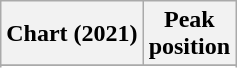<table class="wikitable plainrowheaders" style="text-align:center;">
<tr>
<th>Chart (2021)</th>
<th>Peak <br> position</th>
</tr>
<tr>
</tr>
<tr>
</tr>
</table>
